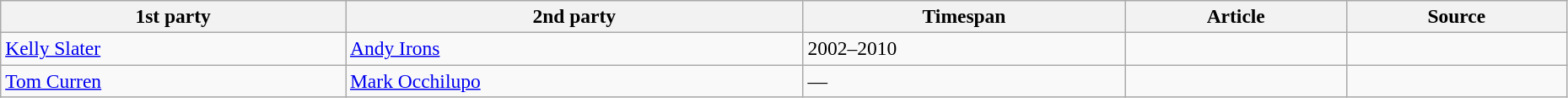<table class="wikitable"  style="font-size:98%; width:98%;">
<tr>
<th>1st party</th>
<th>2nd party</th>
<th>Timespan</th>
<th>Article</th>
<th class="unsortable">Source</th>
</tr>
<tr>
<td> <a href='#'>Kelly Slater</a></td>
<td> <a href='#'>Andy Irons</a></td>
<td>2002–2010</td>
<td></td>
<td></td>
</tr>
<tr>
<td> <a href='#'>Tom Curren</a></td>
<td> <a href='#'>Mark Occhilupo</a></td>
<td>—</td>
<td></td>
<td></td>
</tr>
</table>
